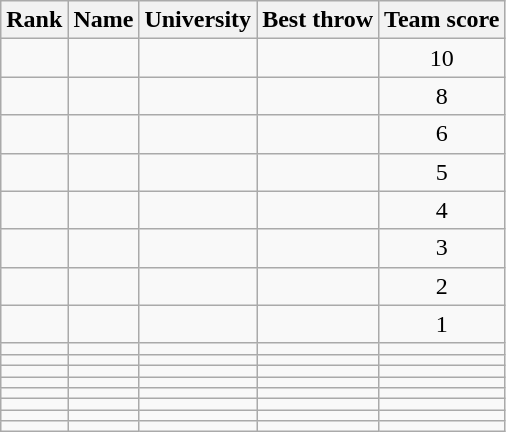<table class="wikitable sortable" style="text-align:center">
<tr>
<th>Rank</th>
<th>Name</th>
<th>University</th>
<th>Best throw</th>
<th>Team score</th>
</tr>
<tr>
<td></td>
<td align=left></td>
<td align=left></td>
<td><strong></strong></td>
<td>10</td>
</tr>
<tr>
<td></td>
<td align=left></td>
<td align=left></td>
<td><strong></strong></td>
<td>8</td>
</tr>
<tr>
<td></td>
<td align=left></td>
<td align=left></td>
<td><strong></strong></td>
<td>6</td>
</tr>
<tr>
<td></td>
<td align=left></td>
<td align=left></td>
<td><strong></strong></td>
<td>5</td>
</tr>
<tr>
<td></td>
<td align=left></td>
<td align=left></td>
<td><strong></strong></td>
<td>4</td>
</tr>
<tr>
<td></td>
<td align=left></td>
<td align=left></td>
<td><strong></strong></td>
<td>3</td>
</tr>
<tr>
<td></td>
<td align=left></td>
<td align=left></td>
<td><strong></strong></td>
<td>2</td>
</tr>
<tr>
<td></td>
<td align=left></td>
<td align=left></td>
<td><strong></strong></td>
<td>1</td>
</tr>
<tr>
<td></td>
<td align=left></td>
<td align=left></td>
<td><strong></strong></td>
<td></td>
</tr>
<tr>
<td></td>
<td align=left></td>
<td align=left></td>
<td><strong></strong></td>
<td></td>
</tr>
<tr>
<td></td>
<td align=left></td>
<td align=left></td>
<td><strong></strong></td>
<td></td>
</tr>
<tr>
<td></td>
<td align=left></td>
<td align=left></td>
<td><strong></strong></td>
<td></td>
</tr>
<tr>
<td></td>
<td align=left></td>
<td align=left></td>
<td><strong></strong></td>
<td></td>
</tr>
<tr>
<td></td>
<td align=left></td>
<td align=left></td>
<td><strong></strong></td>
<td></td>
</tr>
<tr>
<td></td>
<td align=left></td>
<td align=left></td>
<td><strong></strong></td>
<td></td>
</tr>
<tr>
<td></td>
<td align=left></td>
<td align=left></td>
<td><strong></strong></td>
<td></td>
</tr>
</table>
